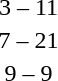<table style="text-align:center">
<tr>
<th width=200></th>
<th width=100></th>
<th width=200></th>
</tr>
<tr>
<td align=right></td>
<td>3 – 11</td>
<td align=left><strong></strong></td>
</tr>
<tr>
<td align=right></td>
<td>7 – 21</td>
<td align=left><strong></strong></td>
</tr>
<tr>
<td align=right><strong></strong></td>
<td>9 – 9</td>
<td align=left><strong></strong></td>
</tr>
</table>
